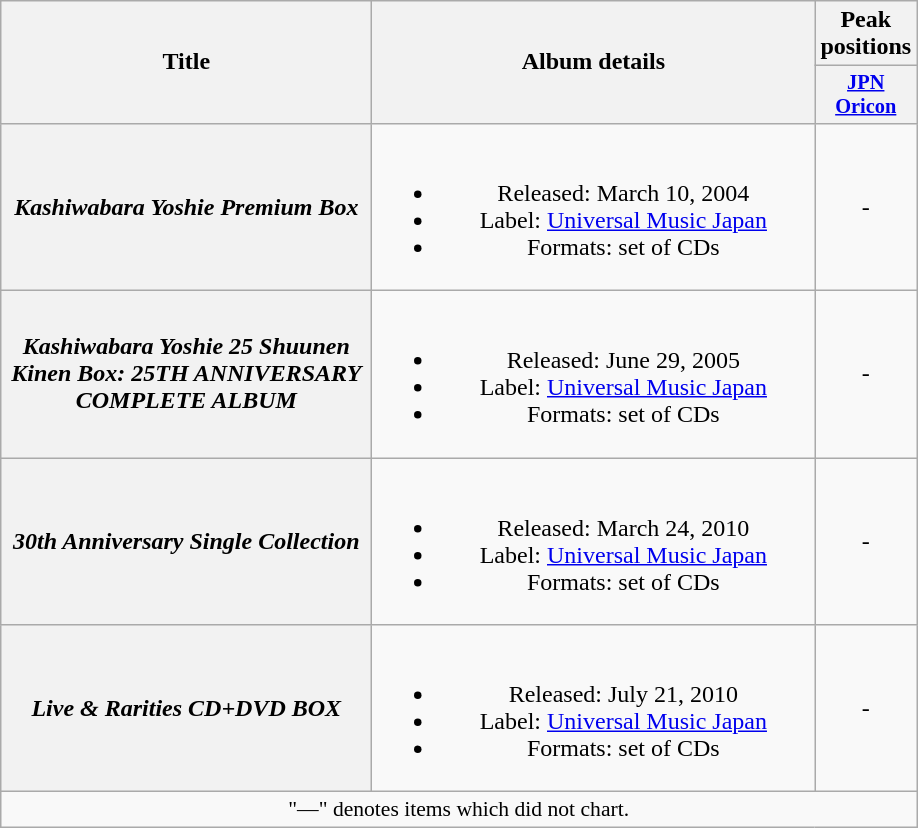<table class="wikitable plainrowheaders" style="text-align:center;">
<tr>
<th style="width:15em;" rowspan="2">Title</th>
<th style="width:18em;" rowspan="2">Album details</th>
<th colspan="1">Peak positions</th>
</tr>
<tr>
<th style="width:3em;font-size:85%"><a href='#'>JPN<br>Oricon</a><br></th>
</tr>
<tr>
<th scope="row"><em>Kashiwabara Yoshie Premium Box</em></th>
<td><br><ul><li>Released: March 10, 2004</li><li>Label: <a href='#'>Universal Music Japan</a></li><li>Formats: set of CDs</li></ul></td>
<td>-</td>
</tr>
<tr>
<th scope="row"><em>Kashiwabara Yoshie 25 Shuunen Kinen Box: 25TH ANNIVERSARY COMPLETE ALBUM</em></th>
<td><br><ul><li>Released: June 29, 2005</li><li>Label: <a href='#'>Universal Music Japan</a></li><li>Formats: set of CDs</li></ul></td>
<td>-</td>
</tr>
<tr>
<th scope="row"><em>30th Anniversary Single Collection</em></th>
<td><br><ul><li>Released: March 24, 2010</li><li>Label: <a href='#'>Universal Music Japan</a></li><li>Formats: set of CDs</li></ul></td>
<td>-</td>
</tr>
<tr>
<th scope="row"><em>Live & Rarities CD+DVD BOX</em></th>
<td><br><ul><li>Released: July 21, 2010</li><li>Label: <a href='#'>Universal Music Japan</a></li><li>Formats: set of CDs</li></ul></td>
<td>-</td>
</tr>
<tr>
<td colspan="11" align="center" style="font-size:90%;">"—" denotes items which did not chart.</td>
</tr>
</table>
